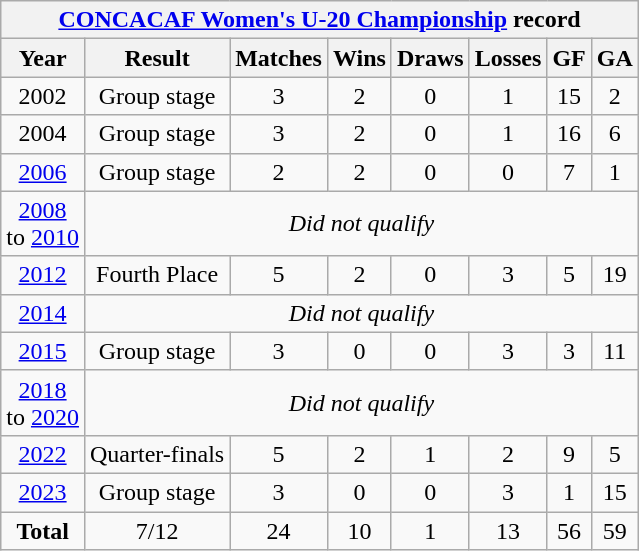<table class="wikitable" style="text-align: center;">
<tr>
<th colspan=8><a href='#'>CONCACAF Women's U-20 Championship</a> record</th>
</tr>
<tr>
<th>Year</th>
<th>Result</th>
<th>Matches</th>
<th>Wins</th>
<th>Draws</th>
<th>Losses</th>
<th>GF</th>
<th>GA</th>
</tr>
<tr>
<td> 2002</td>
<td>Group stage</td>
<td>3</td>
<td>2</td>
<td>0</td>
<td>1</td>
<td>15</td>
<td>2</td>
</tr>
<tr>
<td> 2004</td>
<td>Group stage</td>
<td>3</td>
<td>2</td>
<td>0</td>
<td>1</td>
<td>16</td>
<td>6</td>
</tr>
<tr>
<td> <a href='#'>2006</a></td>
<td>Group stage</td>
<td>2</td>
<td>2</td>
<td>0</td>
<td>0</td>
<td>7</td>
<td>1</td>
</tr>
<tr>
<td> <a href='#'>2008</a><br>to  <a href='#'>2010</a></td>
<td colspan=9><em>Did not qualify</em></td>
</tr>
<tr>
<td> <a href='#'>2012</a></td>
<td>Fourth Place</td>
<td>5</td>
<td>2</td>
<td>0</td>
<td>3</td>
<td>5</td>
<td>19</td>
</tr>
<tr>
<td> <a href='#'>2014</a></td>
<td colspan=9><em>Did not qualify</em></td>
</tr>
<tr>
<td> <a href='#'>2015</a></td>
<td>Group stage</td>
<td>3</td>
<td>0</td>
<td>0</td>
<td>3</td>
<td>3</td>
<td>11</td>
</tr>
<tr>
<td> <a href='#'>2018</a><br>to <a href='#'>2020</a></td>
<td colspan=9><em>Did not qualify</em></td>
</tr>
<tr>
<td> <a href='#'>2022</a></td>
<td>Quarter-finals</td>
<td>5</td>
<td>2</td>
<td>1</td>
<td>2</td>
<td>9</td>
<td>5</td>
</tr>
<tr>
<td> <a href='#'>2023</a></td>
<td>Group stage</td>
<td>3</td>
<td>0</td>
<td>0</td>
<td>3</td>
<td>1</td>
<td>15</td>
</tr>
<tr>
<td><strong>Total</strong></td>
<td>7/12</td>
<td>24</td>
<td>10</td>
<td>1</td>
<td>13</td>
<td>56</td>
<td>59</td>
</tr>
</table>
